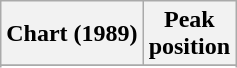<table class="wikitable sortable plainrowheaders" style="text-align:center">
<tr>
<th scope="col">Chart (1989)</th>
<th scope="col">Peak<br>position</th>
</tr>
<tr>
</tr>
<tr>
</tr>
<tr>
</tr>
<tr>
</tr>
<tr>
</tr>
<tr>
</tr>
<tr>
</tr>
<tr>
</tr>
</table>
